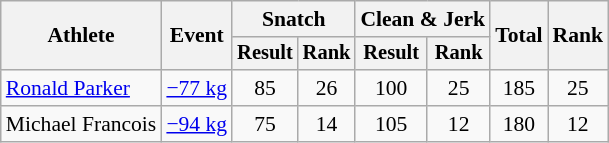<table class="wikitable" style="font-size:90%">
<tr>
<th rowspan=2>Athlete</th>
<th rowspan=2>Event</th>
<th colspan="2">Snatch</th>
<th colspan="2">Clean & Jerk</th>
<th rowspan="2">Total</th>
<th rowspan="2">Rank</th>
</tr>
<tr style="font-size:95%">
<th>Result</th>
<th>Rank</th>
<th>Result</th>
<th>Rank</th>
</tr>
<tr align=center>
<td align=left><a href='#'>Ronald Parker</a></td>
<td align=left><a href='#'>−77 kg</a></td>
<td>85</td>
<td>26</td>
<td>100</td>
<td>25</td>
<td>185</td>
<td>25</td>
</tr>
<tr align=center>
<td align=left>Michael Francois</td>
<td align=left><a href='#'>−94 kg</a></td>
<td>75</td>
<td>14</td>
<td>105</td>
<td>12</td>
<td>180</td>
<td>12</td>
</tr>
</table>
